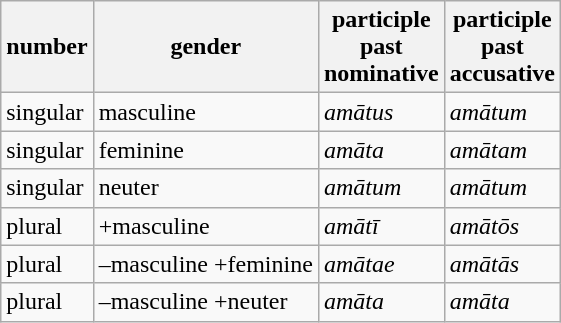<table class="wikitable">
<tr>
<th>number</th>
<th>gender</th>
<th>participle<br>past<br>nominative</th>
<th>participle<br>past<br>accusative</th>
</tr>
<tr>
<td>singular</td>
<td>masculine</td>
<td><em>amātus</em></td>
<td><em>amātum</em></td>
</tr>
<tr>
<td>singular</td>
<td>feminine</td>
<td><em>amāta</em></td>
<td><em>amātam</em></td>
</tr>
<tr>
<td>singular</td>
<td>neuter</td>
<td><em>amātum</em></td>
<td><em>amātum</em></td>
</tr>
<tr>
<td>plural</td>
<td>+masculine</td>
<td><em>amātī</em></td>
<td><em>amātōs</em></td>
</tr>
<tr>
<td>plural</td>
<td>–masculine +feminine</td>
<td><em>amātae</em></td>
<td><em>amātās</em></td>
</tr>
<tr>
<td>plural</td>
<td>–masculine +neuter</td>
<td><em>amāta</em></td>
<td><em>amāta</em></td>
</tr>
</table>
